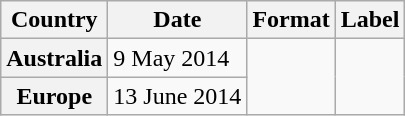<table class="wikitable sortable plainrowheaders">
<tr>
<th scope="col">Country</th>
<th scope="col">Date</th>
<th scope="col">Format</th>
<th scope="col">Label</th>
</tr>
<tr>
<th scope="row">Australia</th>
<td>9 May 2014</td>
<td rowspan="2"></td>
<td rowspan="2"></td>
</tr>
<tr>
<th scope="row">Europe</th>
<td>13 June 2014</td>
</tr>
</table>
